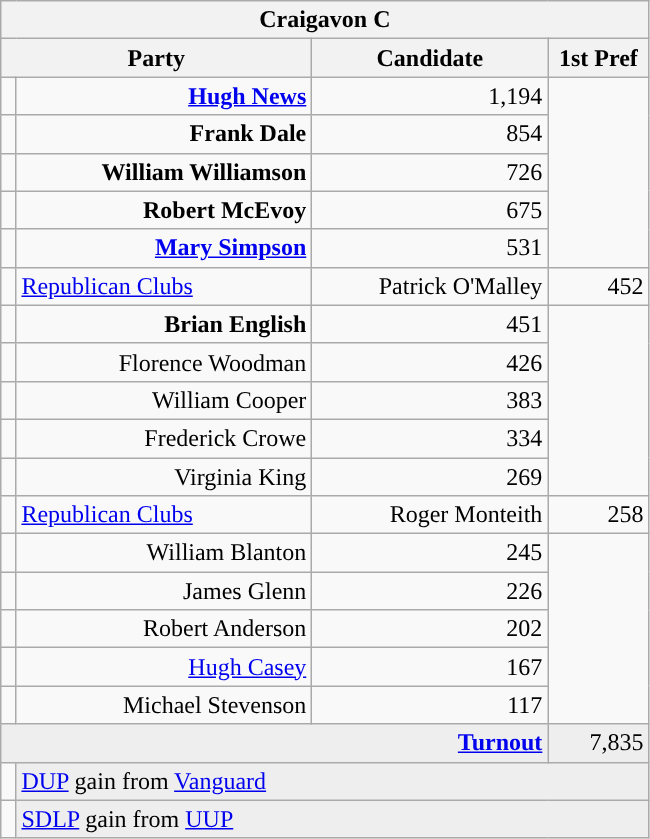<table class="wikitable">
<tr>
<th colspan="4" align="center">Craigavon C</th>
</tr>
<tr>
<th colspan="2" align="center" width=200>Party</th>
<th width=150>Candidate</th>
<th width=60>1st Pref</th>
</tr>
<tr>
<td></td>
<td align="right"><strong><a href='#'>Hugh News</a></strong></td>
<td align="right">1,194</td>
</tr>
<tr>
<td></td>
<td align="right"><strong>Frank Dale</strong></td>
<td align="right">854</td>
</tr>
<tr>
<td></td>
<td align="right"><strong>William Williamson</strong></td>
<td align="right">726</td>
</tr>
<tr>
<td></td>
<td align="right"><strong>Robert McEvoy</strong></td>
<td align="right">675</td>
</tr>
<tr>
<td></td>
<td align="right"><strong><a href='#'>Mary Simpson</a></strong></td>
<td align="right">531</td>
</tr>
<tr>
<td style="background-color: "></td>
<td><a href='#'>Republican Clubs</a></td>
<td align="right">Patrick O'Malley</td>
<td align="right">452</td>
</tr>
<tr>
<td></td>
<td align="right"><strong>Brian English</strong></td>
<td align="right">451</td>
</tr>
<tr>
<td></td>
<td align="right">Florence Woodman</td>
<td align="right">426</td>
</tr>
<tr>
<td></td>
<td align="right">William Cooper</td>
<td align="right">383</td>
</tr>
<tr>
<td></td>
<td align="right">Frederick Crowe</td>
<td align="right">334</td>
</tr>
<tr>
<td></td>
<td align="right">Virginia King</td>
<td align="right">269</td>
</tr>
<tr>
<td style="background-color: "></td>
<td><a href='#'>Republican Clubs</a></td>
<td align="right">Roger Monteith</td>
<td align="right">258</td>
</tr>
<tr>
<td></td>
<td align="right">William Blanton</td>
<td align="right">245</td>
</tr>
<tr>
<td></td>
<td align="right">James Glenn</td>
<td align="right">226</td>
</tr>
<tr>
<td></td>
<td align="right">Robert Anderson</td>
<td align="right">202</td>
</tr>
<tr>
<td></td>
<td align="right"><a href='#'>Hugh Casey</a></td>
<td align="right">167</td>
</tr>
<tr>
<td></td>
<td align="right">Michael Stevenson</td>
<td align="right">117</td>
</tr>
<tr bgcolor="EEEEEE">
<td colspan=3 align="right"><strong><a href='#'>Turnout</a></strong></td>
<td align="right">7,835</td>
</tr>
<tr>
<td bgcolor=></td>
<td colspan=3 bgcolor="EEEEEE"><a href='#'>DUP</a> gain from <a href='#'>Vanguard</a></td>
</tr>
<tr>
<td bgcolor=></td>
<td colspan=3 bgcolor="EEEEEE"><a href='#'>SDLP</a> gain from <a href='#'>UUP</a></td>
</tr>
</table>
